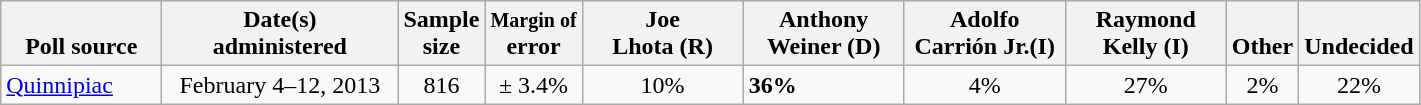<table class="wikitable">
<tr valign= bottom>
<th style="width:100px;">Poll source</th>
<th style="width:150px;">Date(s)<br>administered</th>
<th class=small>Sample<br>size</th>
<th><small>Margin of</small><br>error</th>
<th style="width:100px;">Joe<br>Lhota (R)</th>
<th style="width:100px;">Anthony<br>Weiner (D)</th>
<th style="width:100px;">Adolfo<br>Carrión Jr.(I)</th>
<th style="width:100px;">Raymond<br>Kelly (I)</th>
<th>Other</th>
<th>Undecided</th>
</tr>
<tr>
<td><a href='#'>Quinnipiac</a></td>
<td align=center>February 4–12, 2013</td>
<td align=center>816</td>
<td align=center>± 3.4%</td>
<td align=center>10%</td>
<td><strong>36%</strong></td>
<td align=center>4%</td>
<td align=center>27%</td>
<td align=center>2%</td>
<td align=center>22%</td>
</tr>
</table>
